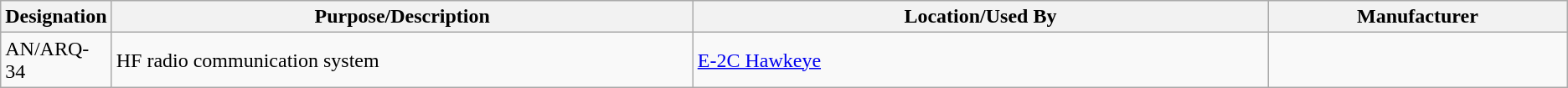<table class="wikitable sortable">
<tr>
<th scope="col">Designation</th>
<th scope="col" style="width: 500px;">Purpose/Description</th>
<th scope="col" style="width: 500px;">Location/Used By</th>
<th scope="col" style="width: 250px;">Manufacturer</th>
</tr>
<tr>
<td>AN/ARQ-34</td>
<td>HF radio communication system</td>
<td><a href='#'>E-2C Hawkeye</a></td>
<td></td>
</tr>
</table>
